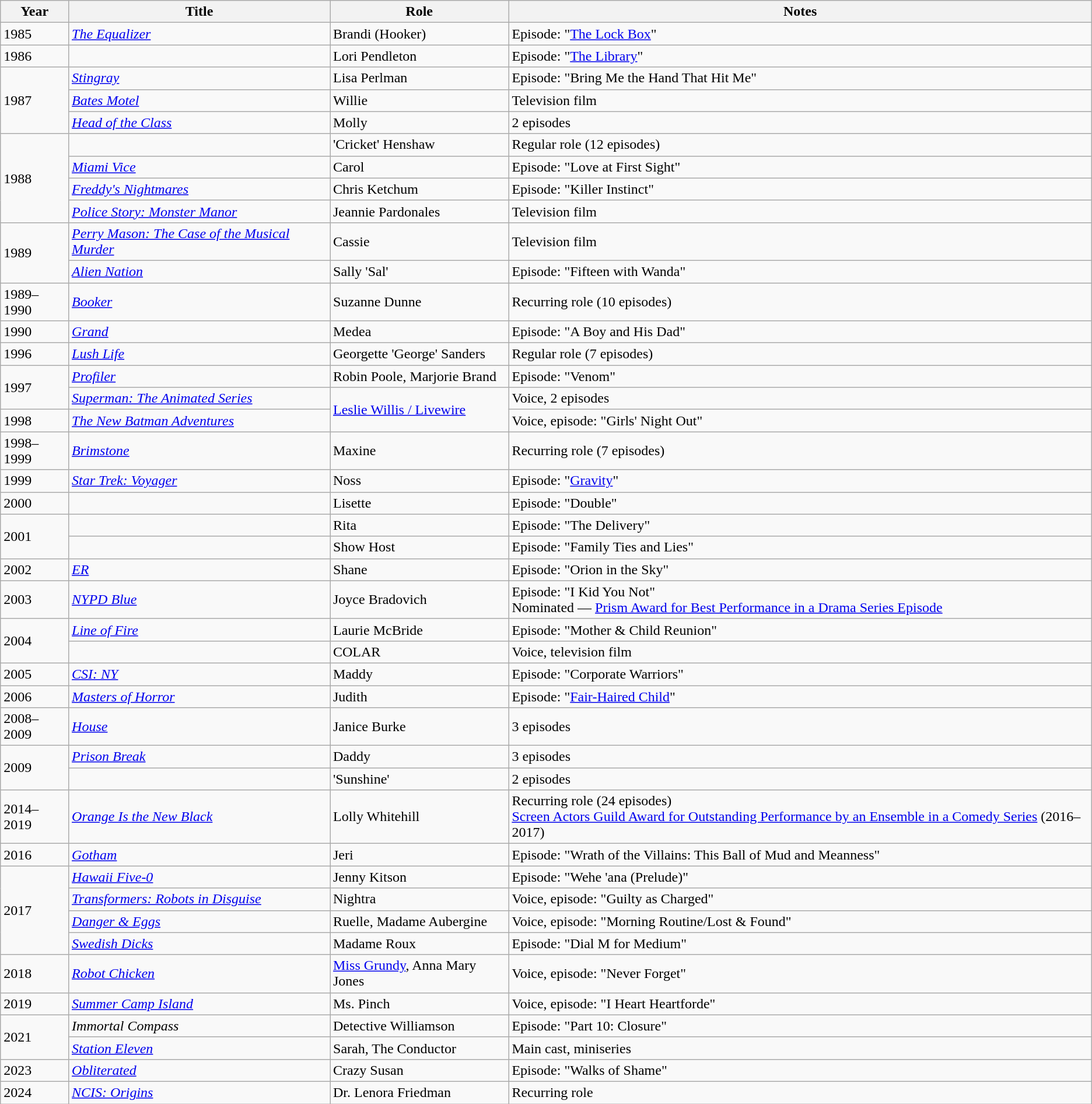<table class="wikitable sortable">
<tr>
<th>Year</th>
<th>Title</th>
<th>Role</th>
<th class="unsortable">Notes</th>
</tr>
<tr>
<td>1985</td>
<td><em><a href='#'>The Equalizer</a></em></td>
<td>Brandi (Hooker)</td>
<td>Episode: "<a href='#'>The Lock Box</a>"</td>
</tr>
<tr>
<td>1986</td>
<td><em></em></td>
<td>Lori Pendleton</td>
<td>Episode: "<a href='#'>The Library</a>"</td>
</tr>
<tr>
<td rowspan="3">1987</td>
<td><em><a href='#'>Stingray</a></em></td>
<td>Lisa Perlman</td>
<td>Episode: "Bring Me the Hand That Hit Me"</td>
</tr>
<tr>
<td><em><a href='#'>Bates Motel</a></em></td>
<td>Willie</td>
<td>Television film</td>
</tr>
<tr>
<td><em><a href='#'>Head of the Class</a></em></td>
<td>Molly</td>
<td>2 episodes</td>
</tr>
<tr>
<td rowspan="4">1988</td>
<td><em></em></td>
<td>'Cricket' Henshaw</td>
<td>Regular role (12 episodes)</td>
</tr>
<tr>
<td><em><a href='#'>Miami Vice</a></em></td>
<td>Carol</td>
<td>Episode: "Love at First Sight"</td>
</tr>
<tr>
<td><em><a href='#'>Freddy's Nightmares</a></em></td>
<td>Chris Ketchum</td>
<td>Episode: "Killer Instinct"</td>
</tr>
<tr>
<td><em><a href='#'>Police Story: Monster Manor</a></em></td>
<td>Jeannie Pardonales</td>
<td>Television film</td>
</tr>
<tr>
<td rowspan="2">1989</td>
<td><em><a href='#'>Perry Mason: The Case of the Musical Murder</a></em></td>
<td>Cassie</td>
<td>Television film</td>
</tr>
<tr>
<td><em><a href='#'>Alien Nation</a></em></td>
<td>Sally 'Sal'</td>
<td>Episode: "Fifteen with Wanda"</td>
</tr>
<tr>
<td>1989–1990</td>
<td><em><a href='#'>Booker</a></em></td>
<td>Suzanne Dunne</td>
<td>Recurring role (10 episodes)</td>
</tr>
<tr>
<td>1990</td>
<td><em><a href='#'>Grand</a></em></td>
<td>Medea</td>
<td>Episode: "A Boy and His Dad"</td>
</tr>
<tr>
<td>1996</td>
<td><em><a href='#'>Lush Life</a></em></td>
<td>Georgette 'George' Sanders</td>
<td>Regular role (7 episodes)</td>
</tr>
<tr>
<td rowspan="2">1997</td>
<td><em><a href='#'>Profiler</a></em></td>
<td>Robin Poole, Marjorie Brand</td>
<td>Episode: "Venom"</td>
</tr>
<tr>
<td><em><a href='#'>Superman: The Animated Series</a></em></td>
<td rowspan="2"><a href='#'>Leslie Willis / Livewire</a></td>
<td>Voice, 2 episodes</td>
</tr>
<tr>
<td>1998</td>
<td><em><a href='#'>The New Batman Adventures</a></em></td>
<td>Voice, episode: "Girls' Night Out"</td>
</tr>
<tr>
<td>1998–1999</td>
<td><em><a href='#'>Brimstone</a></em></td>
<td>Maxine</td>
<td>Recurring role (7 episodes)</td>
</tr>
<tr>
<td>1999</td>
<td><em><a href='#'>Star Trek: Voyager</a></em></td>
<td>Noss</td>
<td>Episode: "<a href='#'>Gravity</a>"</td>
</tr>
<tr>
<td>2000</td>
<td><em></em></td>
<td>Lisette</td>
<td>Episode: "Double"</td>
</tr>
<tr>
<td rowspan="2">2001</td>
<td><em></em></td>
<td>Rita</td>
<td>Episode: "The Delivery"</td>
</tr>
<tr>
<td><em></em></td>
<td>Show Host</td>
<td>Episode: "Family Ties and Lies"</td>
</tr>
<tr>
<td>2002</td>
<td><em><a href='#'>ER</a></em></td>
<td>Shane</td>
<td>Episode: "Orion in the Sky"</td>
</tr>
<tr>
<td>2003</td>
<td><em><a href='#'>NYPD Blue</a></em></td>
<td>Joyce Bradovich</td>
<td>Episode: "I Kid You Not"<br>Nominated — <a href='#'>Prism Award for Best Performance in a Drama Series Episode</a></td>
</tr>
<tr>
<td rowspan="2">2004</td>
<td><em><a href='#'>Line of Fire</a></em></td>
<td>Laurie McBride</td>
<td>Episode: "Mother & Child Reunion"</td>
</tr>
<tr>
<td><em></em></td>
<td>COLAR</td>
<td>Voice, television film</td>
</tr>
<tr>
<td>2005</td>
<td><em><a href='#'>CSI: NY</a></em></td>
<td>Maddy</td>
<td>Episode: "Corporate Warriors"</td>
</tr>
<tr>
<td>2006</td>
<td><em><a href='#'>Masters of Horror</a></em></td>
<td>Judith</td>
<td>Episode: "<a href='#'>Fair-Haired Child</a>"</td>
</tr>
<tr>
<td>2008–2009</td>
<td><em><a href='#'>House</a></em></td>
<td>Janice Burke</td>
<td>3 episodes</td>
</tr>
<tr>
<td rowspan="2">2009</td>
<td><em><a href='#'>Prison Break</a></em></td>
<td>Daddy</td>
<td>3 episodes</td>
</tr>
<tr>
<td><em></em></td>
<td>'Sunshine'</td>
<td>2 episodes</td>
</tr>
<tr>
<td>2014–2019</td>
<td><em><a href='#'>Orange Is the New Black</a></em></td>
<td>Lolly Whitehill</td>
<td>Recurring role (24 episodes)<br><a href='#'>Screen Actors Guild Award for Outstanding Performance by an Ensemble in a Comedy Series</a> (2016–2017)</td>
</tr>
<tr>
<td>2016</td>
<td><em><a href='#'>Gotham</a></em></td>
<td>Jeri</td>
<td>Episode: "Wrath of the Villains: This Ball of Mud and Meanness"</td>
</tr>
<tr>
<td rowspan="4">2017</td>
<td><em><a href='#'>Hawaii Five-0</a></em></td>
<td>Jenny Kitson</td>
<td>Episode: "Wehe 'ana (Prelude)"</td>
</tr>
<tr>
<td><em><a href='#'>Transformers: Robots in Disguise</a></em></td>
<td>Nightra</td>
<td>Voice, episode: "Guilty as Charged"</td>
</tr>
<tr>
<td><em><a href='#'>Danger & Eggs</a></em></td>
<td>Ruelle, Madame Aubergine</td>
<td>Voice, episode: "Morning Routine/Lost & Found"</td>
</tr>
<tr>
<td><em><a href='#'>Swedish Dicks</a></em></td>
<td>Madame Roux</td>
<td>Episode: "Dial M for Medium"</td>
</tr>
<tr>
<td>2018</td>
<td><em><a href='#'>Robot Chicken</a></em></td>
<td><a href='#'>Miss Grundy</a>, Anna Mary Jones</td>
<td>Voice, episode: "Never Forget"</td>
</tr>
<tr>
<td>2019</td>
<td><em><a href='#'>Summer Camp Island</a></em></td>
<td>Ms. Pinch</td>
<td>Voice, episode: "I Heart Heartforde"</td>
</tr>
<tr>
<td rowspan="2">2021</td>
<td><em>Immortal Compass</em></td>
<td>Detective Williamson</td>
<td>Episode: "Part 10: Closure"</td>
</tr>
<tr>
<td><em><a href='#'>Station Eleven</a></em></td>
<td>Sarah, The Conductor</td>
<td>Main cast, miniseries</td>
</tr>
<tr>
<td>2023</td>
<td><em><a href='#'>Obliterated</a></em></td>
<td>Crazy Susan</td>
<td>Episode: "Walks of Shame"</td>
</tr>
<tr>
<td>2024</td>
<td><em><a href='#'>NCIS: Origins</a></em></td>
<td>Dr. Lenora Friedman</td>
<td>Recurring role</td>
</tr>
</table>
